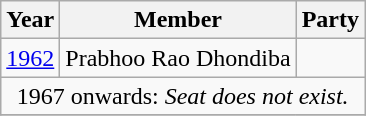<table class="wikitable sortable">
<tr>
<th>Year</th>
<th>Member</th>
<th colspan="2">Party</th>
</tr>
<tr>
<td><a href='#'>1962</a></td>
<td>Prabhoo Rao Dhondiba</td>
<td></td>
</tr>
<tr>
<td colspan=4 align=center>1967 onwards: <em>Seat does not exist.</em></td>
</tr>
<tr>
</tr>
</table>
